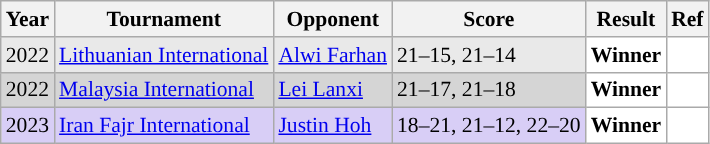<table class="sortable wikitable" style="font-size: 90%;">
<tr>
<th>Year</th>
<th>Tournament</th>
<th>Opponent</th>
<th>Score</th>
<th>Result</th>
<th>Ref</th>
</tr>
<tr style="background:#E9E9E9">
<td align="center">2022</td>
<td align="left"><a href='#'>Lithuanian International</a></td>
<td align="left"> <a href='#'>Alwi Farhan</a></td>
<td align="left">21–15, 21–14</td>
<td style="text-align:left; background:white"> <strong>Winner</strong></td>
<td style="text-align:center; background:white"></td>
</tr>
<tr style="background:#D5D5D5">
<td align="center">2022</td>
<td align="left"><a href='#'>Malaysia International</a></td>
<td align="left"> <a href='#'>Lei Lanxi</a></td>
<td align="left">21–17, 21–18</td>
<td style="text-align:left; background:white"> <strong>Winner</strong></td>
<td style="text-align:center; background:white"></td>
</tr>
<tr style="background:#D8CEF6">
<td align="center">2023</td>
<td align="left"><a href='#'>Iran Fajr International</a></td>
<td align="left"> <a href='#'>Justin Hoh</a></td>
<td align="left">18–21, 21–12, 22–20</td>
<td style="text-align:left; background:white"> <strong>Winner</strong></td>
<td style="text-align:center; background:white"></td>
</tr>
</table>
